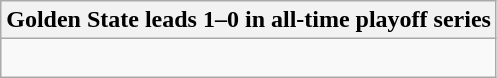<table class="wikitable collapsible collapsed">
<tr>
<th>Golden State leads 1–0 in all-time playoff series</th>
</tr>
<tr>
<td><br></td>
</tr>
</table>
